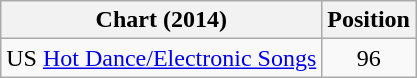<table class="wikitable plainrowheaders">
<tr>
<th>Chart (2014)</th>
<th>Position</th>
</tr>
<tr>
<td align="left">US <a href='#'>Hot Dance/Electronic Songs</a></td>
<td align="center">96</td>
</tr>
</table>
